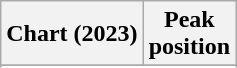<table class="wikitable sortable plainrowheaders" style="text-align:center">
<tr>
<th scope="col">Chart (2023)</th>
<th scope="col">Peak<br>position</th>
</tr>
<tr>
</tr>
<tr>
</tr>
</table>
